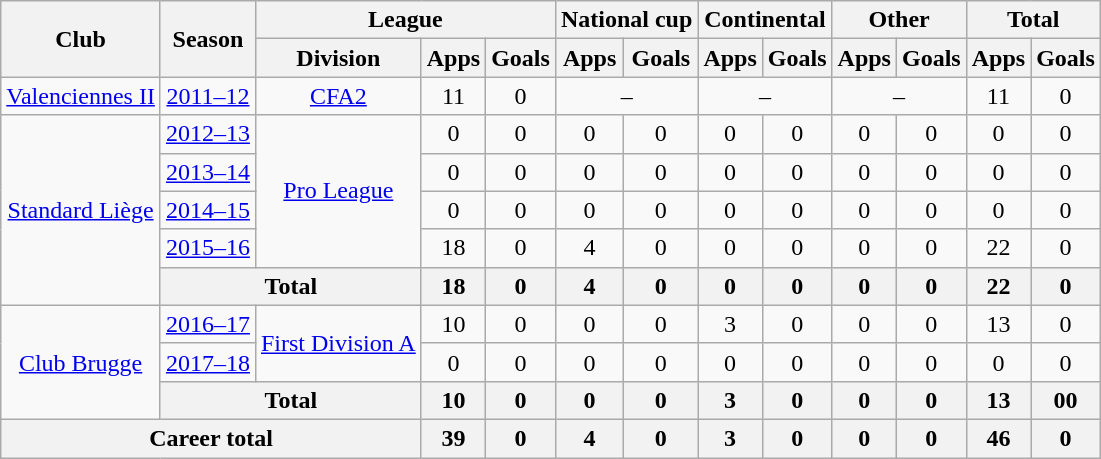<table class="wikitable" style="text-align:center">
<tr>
<th rowspan="2">Club</th>
<th rowspan="2">Season</th>
<th colspan="3">League</th>
<th colspan="2">National cup</th>
<th colspan="2">Continental</th>
<th colspan="2">Other</th>
<th colspan="2">Total</th>
</tr>
<tr>
<th>Division</th>
<th>Apps</th>
<th>Goals</th>
<th>Apps</th>
<th>Goals</th>
<th>Apps</th>
<th>Goals</th>
<th>Apps</th>
<th>Goals</th>
<th>Apps</th>
<th>Goals</th>
</tr>
<tr>
<td><a href='#'>Valenciennes II</a></td>
<td><a href='#'>2011–12</a></td>
<td><a href='#'>CFA2</a></td>
<td>11</td>
<td>0</td>
<td colspan="2">–</td>
<td colspan="2">–</td>
<td colspan="2">–</td>
<td>11</td>
<td>0</td>
</tr>
<tr>
<td rowspan="5"><a href='#'>Standard Liège</a></td>
<td><a href='#'>2012–13</a></td>
<td rowspan="4"><a href='#'>Pro League</a></td>
<td>0</td>
<td>0</td>
<td>0</td>
<td>0</td>
<td>0</td>
<td>0</td>
<td>0</td>
<td>0</td>
<td>0</td>
<td>0</td>
</tr>
<tr>
<td><a href='#'>2013–14</a></td>
<td>0</td>
<td>0</td>
<td>0</td>
<td>0</td>
<td>0</td>
<td>0</td>
<td>0</td>
<td>0</td>
<td>0</td>
<td>0</td>
</tr>
<tr>
<td><a href='#'>2014–15</a></td>
<td>0</td>
<td>0</td>
<td>0</td>
<td>0</td>
<td>0</td>
<td>0</td>
<td>0</td>
<td>0</td>
<td>0</td>
<td>0</td>
</tr>
<tr>
<td><a href='#'>2015–16</a></td>
<td>18</td>
<td>0</td>
<td>4</td>
<td>0</td>
<td>0</td>
<td>0</td>
<td>0</td>
<td>0</td>
<td>22</td>
<td>0</td>
</tr>
<tr>
<th colspan="2">Total</th>
<th>18</th>
<th>0</th>
<th>4</th>
<th>0</th>
<th>0</th>
<th>0</th>
<th>0</th>
<th>0</th>
<th>22</th>
<th>0</th>
</tr>
<tr>
<td rowspan="3"><a href='#'>Club Brugge</a></td>
<td><a href='#'>2016–17</a></td>
<td rowspan="2"><a href='#'>First Division A</a></td>
<td>10</td>
<td>0</td>
<td>0</td>
<td>0</td>
<td>3</td>
<td>0</td>
<td>0</td>
<td>0</td>
<td>13</td>
<td>0</td>
</tr>
<tr>
<td><a href='#'>2017–18</a></td>
<td>0</td>
<td>0</td>
<td>0</td>
<td>0</td>
<td>0</td>
<td>0</td>
<td>0</td>
<td>0</td>
<td>0</td>
<td>0</td>
</tr>
<tr>
<th colspan="2">Total</th>
<th>10</th>
<th>0</th>
<th>0</th>
<th>0</th>
<th>3</th>
<th>0</th>
<th>0</th>
<th>0</th>
<th>13</th>
<th>00</th>
</tr>
<tr>
<th colspan="3">Career total</th>
<th>39</th>
<th>0</th>
<th>4</th>
<th>0</th>
<th>3</th>
<th>0</th>
<th>0</th>
<th>0</th>
<th>46</th>
<th>0</th>
</tr>
</table>
